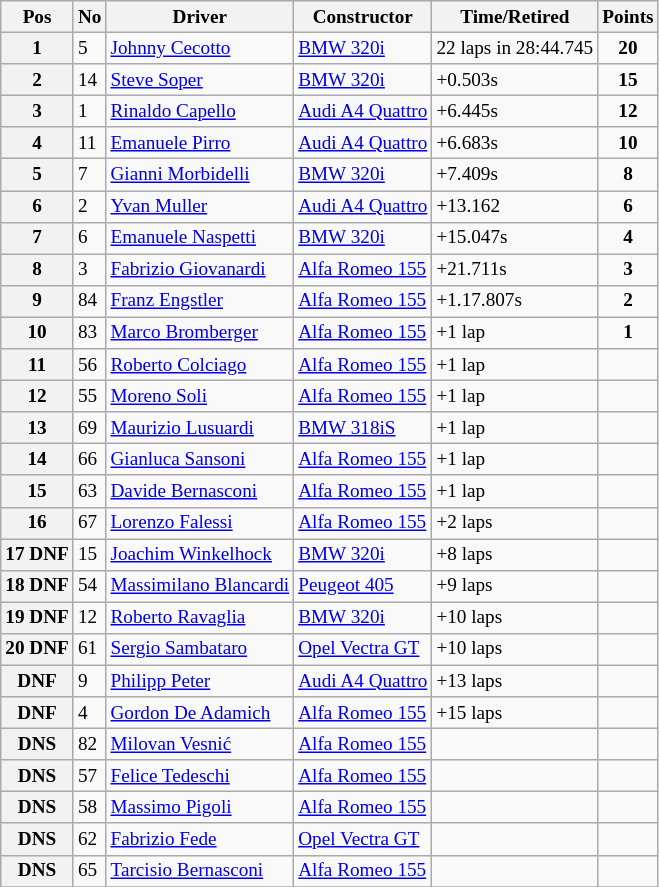<table class="wikitable" style="font-size: 80%;">
<tr>
<th>Pos</th>
<th>No</th>
<th>Driver</th>
<th>Constructor</th>
<th>Time/Retired</th>
<th>Points</th>
</tr>
<tr>
<th>1</th>
<td>5</td>
<td> <a href='#'>Johnny Cecotto</a></td>
<td><a href='#'>BMW 320i</a></td>
<td>22 laps in 28:44.745</td>
<td align=center><strong>20</strong></td>
</tr>
<tr>
<th>2</th>
<td>14</td>
<td> <a href='#'>Steve Soper</a></td>
<td><a href='#'>BMW 320i</a></td>
<td>+0.503s</td>
<td align=center><strong>15</strong></td>
</tr>
<tr>
<th>3</th>
<td>1</td>
<td> <a href='#'>Rinaldo Capello</a></td>
<td><a href='#'>Audi A4 Quattro</a></td>
<td>+6.445s</td>
<td align=center><strong>12</strong></td>
</tr>
<tr>
<th>4</th>
<td>11</td>
<td> <a href='#'>Emanuele Pirro</a></td>
<td><a href='#'>Audi A4 Quattro</a></td>
<td>+6.683s</td>
<td align=center><strong>10</strong></td>
</tr>
<tr>
<th>5</th>
<td>7</td>
<td> <a href='#'>Gianni Morbidelli</a></td>
<td><a href='#'>BMW 320i</a></td>
<td>+7.409s</td>
<td align=center><strong>8</strong></td>
</tr>
<tr>
<th>6</th>
<td>2</td>
<td> <a href='#'>Yvan Muller</a></td>
<td><a href='#'>Audi A4 Quattro</a></td>
<td>+13.162</td>
<td align=center><strong>6</strong></td>
</tr>
<tr>
<th>7</th>
<td>6</td>
<td> <a href='#'>Emanuele Naspetti</a></td>
<td><a href='#'>BMW 320i</a></td>
<td>+15.047s</td>
<td align=center><strong>4</strong></td>
</tr>
<tr>
<th>8</th>
<td>3</td>
<td> <a href='#'>Fabrizio Giovanardi</a></td>
<td><a href='#'>Alfa Romeo 155</a></td>
<td>+21.711s</td>
<td align=center><strong>3</strong></td>
</tr>
<tr>
<th>9</th>
<td>84</td>
<td> <a href='#'>Franz Engstler</a></td>
<td><a href='#'>Alfa Romeo 155</a></td>
<td>+1.17.807s</td>
<td align=center><strong>2</strong></td>
</tr>
<tr>
<th>10</th>
<td>83</td>
<td> <a href='#'>Marco Bromberger</a></td>
<td><a href='#'>Alfa Romeo 155</a></td>
<td>+1 lap</td>
<td align=center><strong>1</strong></td>
</tr>
<tr>
<th>11</th>
<td>56</td>
<td> <a href='#'>Roberto Colciago</a></td>
<td><a href='#'>Alfa Romeo 155</a></td>
<td>+1 lap</td>
<td></td>
</tr>
<tr>
<th>12</th>
<td>55</td>
<td> <a href='#'>Moreno Soli</a></td>
<td><a href='#'>Alfa Romeo 155</a></td>
<td>+1 lap</td>
<td></td>
</tr>
<tr>
<th>13</th>
<td>69</td>
<td> <a href='#'>Maurizio Lusuardi</a></td>
<td><a href='#'>BMW 318iS</a></td>
<td>+1 lap</td>
<td></td>
</tr>
<tr>
<th>14</th>
<td>66</td>
<td> <a href='#'>Gianluca Sansoni</a></td>
<td><a href='#'>Alfa Romeo 155</a></td>
<td>+1 lap</td>
<td></td>
</tr>
<tr>
<th>15</th>
<td>63</td>
<td> <a href='#'>Davide Bernasconi</a></td>
<td><a href='#'>Alfa Romeo 155</a></td>
<td>+1 lap</td>
<td></td>
</tr>
<tr>
<th>16</th>
<td>67</td>
<td> <a href='#'>Lorenzo Falessi</a></td>
<td><a href='#'>Alfa Romeo 155</a></td>
<td>+2 laps</td>
<td></td>
</tr>
<tr>
<th>17 DNF</th>
<td>15</td>
<td> <a href='#'>Joachim Winkelhock</a></td>
<td><a href='#'>BMW 320i</a></td>
<td>+8 laps</td>
<td></td>
</tr>
<tr>
<th>18 DNF</th>
<td>54</td>
<td> <a href='#'>Massimilano Blancardi</a></td>
<td><a href='#'>Peugeot 405</a></td>
<td>+9 laps</td>
<td></td>
</tr>
<tr>
<th>19 DNF</th>
<td>12</td>
<td> <a href='#'>Roberto Ravaglia</a></td>
<td><a href='#'>BMW 320i</a></td>
<td>+10 laps</td>
<td></td>
</tr>
<tr>
<th>20 DNF</th>
<td>61</td>
<td> <a href='#'>Sergio Sambataro</a></td>
<td><a href='#'> Opel Vectra GT</a></td>
<td>+10 laps</td>
<td></td>
</tr>
<tr>
<th>DNF</th>
<td>9</td>
<td> <a href='#'>Philipp Peter</a></td>
<td><a href='#'>Audi A4 Quattro</a></td>
<td>+13 laps</td>
<td></td>
</tr>
<tr>
<th>DNF</th>
<td>4</td>
<td> <a href='#'>Gordon De Adamich</a></td>
<td><a href='#'>Alfa Romeo 155</a></td>
<td>+15 laps</td>
<td></td>
</tr>
<tr>
<th>DNS</th>
<td>82</td>
<td> <a href='#'>Milovan Vesnić</a></td>
<td><a href='#'>Alfa Romeo 155</a></td>
<td></td>
<td></td>
</tr>
<tr>
<th>DNS</th>
<td>57</td>
<td> <a href='#'>Felice Tedeschi</a></td>
<td><a href='#'>Alfa Romeo 155</a></td>
<td></td>
<td></td>
</tr>
<tr>
<th>DNS</th>
<td>58</td>
<td> <a href='#'>Massimo Pigoli</a></td>
<td><a href='#'>Alfa Romeo 155</a></td>
<td></td>
<td></td>
</tr>
<tr>
<th>DNS</th>
<td>62</td>
<td> <a href='#'>Fabrizio Fede</a></td>
<td><a href='#'> Opel Vectra GT</a></td>
<td></td>
<td></td>
</tr>
<tr>
<th>DNS</th>
<td>65</td>
<td> <a href='#'>Tarcisio Bernasconi</a></td>
<td><a href='#'>Alfa Romeo 155</a></td>
<td></td>
<td></td>
</tr>
<tr>
</tr>
</table>
